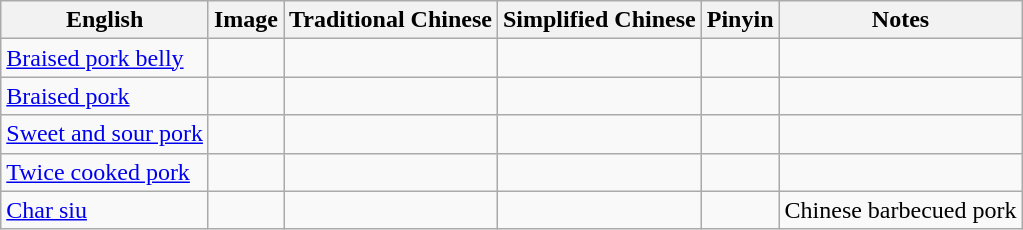<table class="wikitable">
<tr>
<th>English</th>
<th>Image</th>
<th>Traditional Chinese</th>
<th>Simplified Chinese</th>
<th>Pinyin</th>
<th>Notes</th>
</tr>
<tr>
<td><a href='#'>Braised pork belly</a></td>
<td></td>
<td></td>
<td></td>
<td></td>
<td></td>
</tr>
<tr>
<td><a href='#'>Braised pork</a></td>
<td></td>
<td></td>
<td></td>
<td></td>
<td></td>
</tr>
<tr>
<td><a href='#'>Sweet and sour pork</a></td>
<td></td>
<td></td>
<td></td>
<td></td>
<td></td>
</tr>
<tr>
<td><a href='#'>Twice cooked pork</a></td>
<td></td>
<td></td>
<td></td>
<td></td>
<td></td>
</tr>
<tr>
<td><a href='#'>Char siu</a></td>
<td></td>
<td></td>
<td></td>
<td></td>
<td>Chinese barbecued pork</td>
</tr>
</table>
